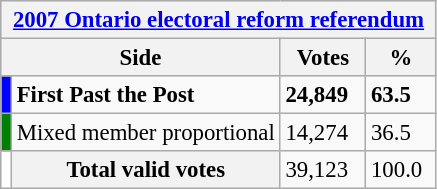<table class="wikitable" style="font-size: 95%; clear:both">
<tr style="background-color:#E9E9E9">
<th colspan=4><a href='#'>2007 Ontario electoral reform referendum</a></th>
</tr>
<tr style="background-color:#E9E9E9">
<th colspan=2 style="width: 130px">Side</th>
<th style="width: 50px">Votes</th>
<th style="width: 40px">%</th>
</tr>
<tr>
<td bgcolor="blue"></td>
<td><strong>First Past the Post</strong></td>
<td><strong>24,849</strong></td>
<td><strong>63.5</strong></td>
</tr>
<tr>
<td bgcolor="green"></td>
<td>Mixed member proportional</td>
<td>14,274</td>
<td>36.5</td>
</tr>
<tr>
<td bgcolor="white"></td>
<th>Total valid votes</th>
<td>39,123</td>
<td>100.0</td>
</tr>
</table>
